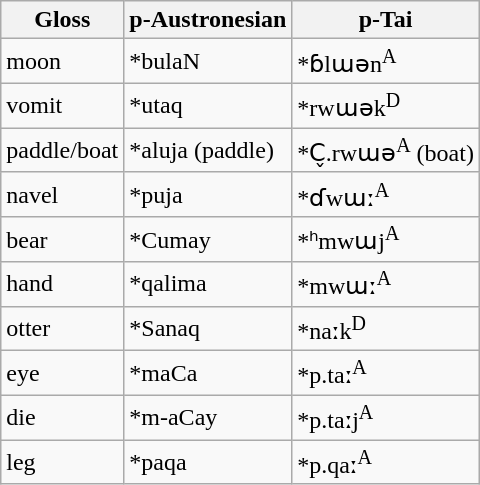<table class="wikitable">
<tr>
<th>Gloss</th>
<th>p-Austronesian</th>
<th>p-Tai</th>
</tr>
<tr>
<td>moon</td>
<td>*bulaN</td>
<td>*ɓlɯən<sup>A</sup></td>
</tr>
<tr>
<td>vomit</td>
<td>*utaq</td>
<td>*rwɯək<sup>D</sup></td>
</tr>
<tr>
<td>paddle/boat</td>
<td>*aluja (paddle)</td>
<td>*C̬.rwɯə<sup>A</sup> (boat)</td>
</tr>
<tr>
<td>navel</td>
<td>*puja</td>
<td>*ɗwɯː<sup>A</sup></td>
</tr>
<tr>
<td>bear</td>
<td>*Cumay</td>
<td>*ʰmwɯj<sup>A</sup></td>
</tr>
<tr>
<td>hand</td>
<td>*qalima</td>
<td>*mwɯː<sup>A</sup></td>
</tr>
<tr>
<td>otter</td>
<td>*Sanaq</td>
<td>*naːk<sup>D</sup></td>
</tr>
<tr>
<td>eye</td>
<td>*maCa</td>
<td>*p.taː<sup>A</sup></td>
</tr>
<tr>
<td>die</td>
<td>*m-aCay</td>
<td>*p.taːj<sup>A</sup></td>
</tr>
<tr>
<td>leg</td>
<td>*paqa</td>
<td>*p.qaː<sup>A</sup></td>
</tr>
</table>
